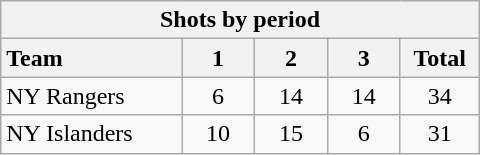<table class="wikitable" style="width:20em; text-align:right;">
<tr>
<th colspan=5>Shots by period</th>
</tr>
<tr>
<th style="width:8em; text-align:left;">Team</th>
<th style="width:3em;">1</th>
<th style="width:3em;">2</th>
<th style="width:3em;">3</th>
<th style="width:3em;">Total</th>
</tr>
<tr>
<td style="text-align:left;">NY Rangers</td>
<td align=center>6</td>
<td align=center>14</td>
<td align=center>14</td>
<td align=center>34</td>
</tr>
<tr>
<td style="text-align:left;">NY Islanders</td>
<td align=center>10</td>
<td align=center>15</td>
<td align=center>6</td>
<td align=center>31</td>
</tr>
</table>
